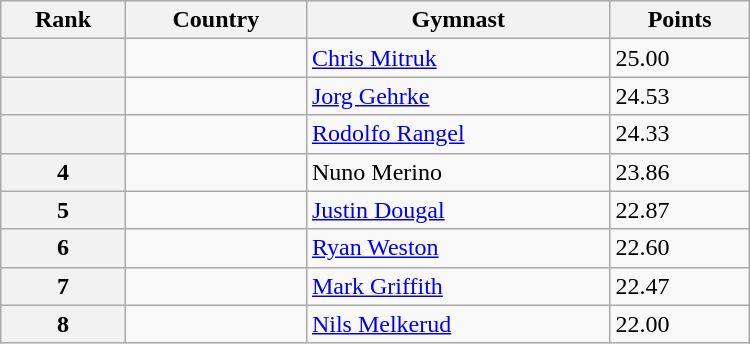<table class="wikitable" width=500>
<tr bgcolor="#efefef">
<th>Rank</th>
<th>Country</th>
<th>Gymnast</th>
<th>Points</th>
</tr>
<tr>
<th></th>
<td></td>
<td><a href='#'>Chris Mitruk</a></td>
<td>25.00</td>
</tr>
<tr>
<th></th>
<td></td>
<td><a href='#'>Jorg Gehrke</a></td>
<td>24.53</td>
</tr>
<tr>
<th></th>
<td></td>
<td><a href='#'>Rodolfo Rangel</a></td>
<td>24.33</td>
</tr>
<tr>
<th>4</th>
<td></td>
<td>Nuno Merino</td>
<td>23.86</td>
</tr>
<tr>
<th>5</th>
<td></td>
<td><a href='#'>Justin Dougal</a></td>
<td>22.87</td>
</tr>
<tr>
<th>6</th>
<td></td>
<td><a href='#'>Ryan Weston</a></td>
<td>22.60</td>
</tr>
<tr>
<th>7</th>
<td></td>
<td><a href='#'>Mark Griffith</a></td>
<td>22.47</td>
</tr>
<tr>
<th>8</th>
<td></td>
<td><a href='#'>Nils Melkerud</a></td>
<td>22.00</td>
</tr>
</table>
